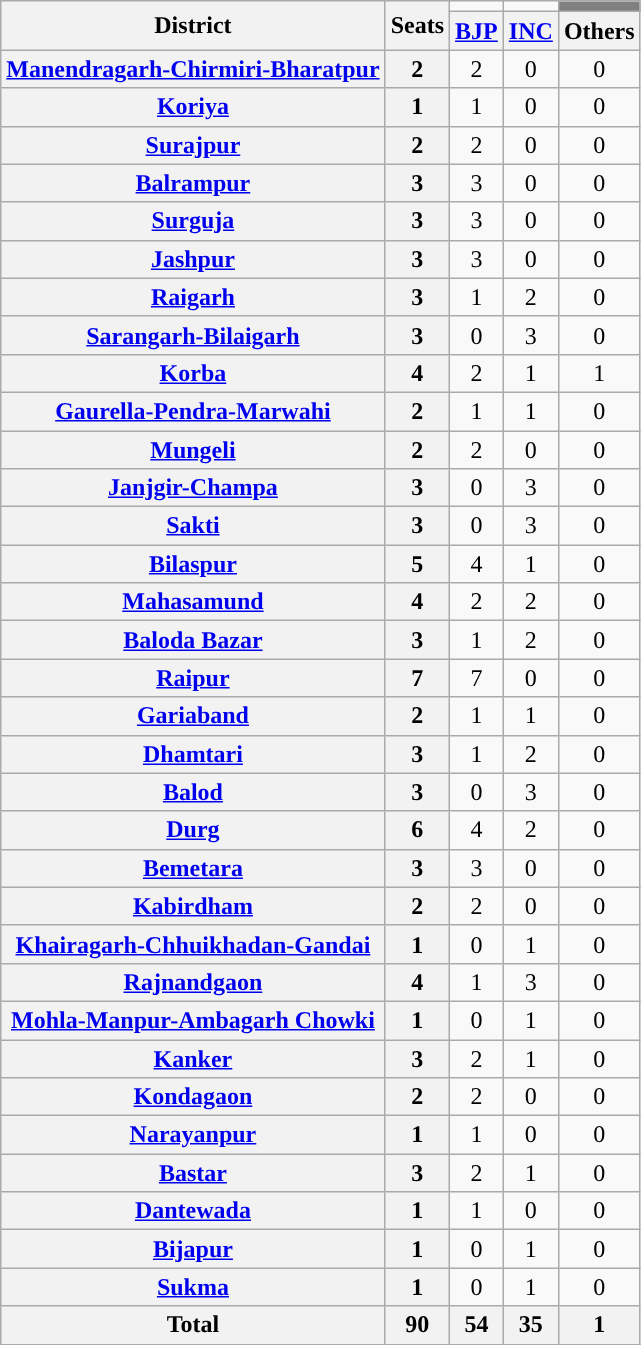<table class="wikitable" style="text-align:center;">
<tr>
<th rowspan="2”">District</th>
<th rowspan="2">Seats</th>
<td></td>
<td></td>
<td bgcolor=grey></td>
</tr>
<tr>
<th><a href='#'>BJP</a></th>
<th><a href='#'>INC</a></th>
<th>Others</th>
</tr>
<tr>
<th><a href='#'>Manendragarh-Chirmiri-Bharatpur</a></th>
<th>2</th>
<td style="background:">2</td>
<td>0</td>
<td>0</td>
</tr>
<tr>
<th><a href='#'>Koriya</a></th>
<th>1</th>
<td style="background:">1</td>
<td>0</td>
<td>0</td>
</tr>
<tr>
<th><a href='#'>Surajpur</a></th>
<th>2</th>
<td style="background:">2</td>
<td>0</td>
<td>0</td>
</tr>
<tr>
<th><a href='#'>Balrampur</a></th>
<th>3</th>
<td style="background:">3</td>
<td>0</td>
<td>0</td>
</tr>
<tr>
<th><a href='#'>Surguja</a></th>
<th>3</th>
<td style="background:">3</td>
<td>0</td>
<td>0</td>
</tr>
<tr>
<th><a href='#'>Jashpur</a></th>
<th>3</th>
<td style="background:">3</td>
<td>0</td>
<td>0</td>
</tr>
<tr>
<th><a href='#'>Raigarh</a></th>
<th>3</th>
<td>1</td>
<td style="background:">2</td>
<td>0</td>
</tr>
<tr>
<th><a href='#'>Sarangarh-Bilaigarh</a></th>
<th>3</th>
<td>0</td>
<td style="background:">3</td>
<td>0</td>
</tr>
<tr>
<th><a href='#'>Korba</a></th>
<th>4</th>
<td style="background:">2</td>
<td>1</td>
<td>1</td>
</tr>
<tr>
<th><a href='#'>Gaurella-Pendra-Marwahi</a></th>
<th>2</th>
<td>1</td>
<td>1</td>
<td>0</td>
</tr>
<tr>
<th><a href='#'>Mungeli</a></th>
<th>2</th>
<td style="background:">2</td>
<td>0</td>
<td>0</td>
</tr>
<tr>
<th><a href='#'>Janjgir-Champa</a></th>
<th>3</th>
<td>0</td>
<td style="background:">3</td>
<td>0</td>
</tr>
<tr>
<th><a href='#'>Sakti</a></th>
<th>3</th>
<td>0</td>
<td style="background:">3</td>
<td>0</td>
</tr>
<tr>
<th><a href='#'>Bilaspur</a></th>
<th>5</th>
<td style="background:">4</td>
<td>1</td>
<td>0</td>
</tr>
<tr>
<th><a href='#'>Mahasamund</a></th>
<th>4</th>
<td>2</td>
<td>2</td>
<td>0</td>
</tr>
<tr>
<th><a href='#'>Baloda Bazar</a></th>
<th>3</th>
<td>1</td>
<td style="background:">2</td>
<td>0</td>
</tr>
<tr>
<th><a href='#'>Raipur</a></th>
<th>7</th>
<td style="background:">7</td>
<td>0</td>
<td>0</td>
</tr>
<tr>
<th><a href='#'>Gariaband</a></th>
<th>2</th>
<td>1</td>
<td>1</td>
<td>0</td>
</tr>
<tr>
<th><a href='#'>Dhamtari</a></th>
<th>3</th>
<td>1</td>
<td style="background:">2</td>
<td>0</td>
</tr>
<tr>
<th><a href='#'>Balod</a></th>
<th>3</th>
<td>0</td>
<td style="background:">3</td>
<td>0</td>
</tr>
<tr>
<th><a href='#'>Durg</a></th>
<th>6</th>
<td style="background:">4</td>
<td>2</td>
<td>0</td>
</tr>
<tr>
<th><a href='#'>Bemetara</a></th>
<th>3</th>
<td style="background:">3</td>
<td>0</td>
<td>0</td>
</tr>
<tr>
<th><a href='#'>Kabirdham</a></th>
<th>2</th>
<td style="background:">2</td>
<td>0</td>
<td>0</td>
</tr>
<tr>
<th><a href='#'>Khairagarh-Chhuikhadan-Gandai</a></th>
<th>1</th>
<td>0</td>
<td style="background:">1</td>
<td>0</td>
</tr>
<tr>
<th><a href='#'>Rajnandgaon</a></th>
<th>4</th>
<td>1</td>
<td style="background:">3</td>
<td>0</td>
</tr>
<tr>
<th><a href='#'>Mohla-Manpur-Ambagarh Chowki</a></th>
<th>1</th>
<td>0</td>
<td style="background:">1</td>
<td>0</td>
</tr>
<tr>
<th><a href='#'>Kanker</a></th>
<th>3</th>
<td style="background:">2</td>
<td>1</td>
<td>0</td>
</tr>
<tr>
<th><a href='#'>Kondagaon</a></th>
<th>2</th>
<td style="background:">2</td>
<td>0</td>
<td>0</td>
</tr>
<tr>
<th><a href='#'>Narayanpur</a></th>
<th>1</th>
<td style="background:">1</td>
<td>0</td>
<td>0</td>
</tr>
<tr>
<th><a href='#'>Bastar</a></th>
<th>3</th>
<td style="background:">2</td>
<td>1</td>
<td>0</td>
</tr>
<tr>
<th><a href='#'>Dantewada</a></th>
<th>1</th>
<td style="background:">1</td>
<td>0</td>
<td>0</td>
</tr>
<tr>
<th><a href='#'>Bijapur</a></th>
<th>1</th>
<td>0</td>
<td style="background:">1</td>
<td>0</td>
</tr>
<tr>
<th><a href='#'>Sukma</a></th>
<th>1</th>
<td>0</td>
<td style="background:">1</td>
<td>0</td>
</tr>
<tr>
<th>Total</th>
<th>90</th>
<th>54</th>
<th>35</th>
<th>1</th>
</tr>
<tr>
</tr>
</table>
